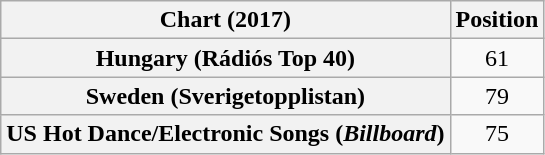<table class="wikitable sortable plainrowheaders" style="text-align:center">
<tr>
<th scope="col">Chart (2017)</th>
<th scope="col">Position</th>
</tr>
<tr>
<th scope="row">Hungary (Rádiós Top 40)</th>
<td>61</td>
</tr>
<tr>
<th scope="row">Sweden (Sverigetopplistan)</th>
<td>79</td>
</tr>
<tr>
<th scope="row">US Hot Dance/Electronic Songs (<em>Billboard</em>)</th>
<td>75</td>
</tr>
</table>
